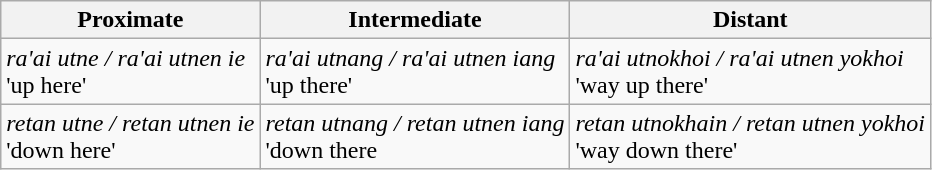<table class="wikitable">
<tr>
<th>Proximate</th>
<th>Intermediate</th>
<th>Distant</th>
</tr>
<tr>
<td><em>ra'ai utne  / ra'ai utnen ie</em><br>'up here'</td>
<td><em>ra'ai  utnang / ra'ai utnen iang</em><br>'up there'</td>
<td><em>ra'ai  utnokhoi / ra'ai utnen yokhoi</em><br>'way up there'</td>
</tr>
<tr>
<td><em>retan utne  / retan utnen ie</em><br>'down here'</td>
<td><em>retan utnang  / retan utnen iang</em><br>'down there</td>
<td><em>retan utnokhain  / retan utnen yokhoi</em><br>'way down  there'</td>
</tr>
</table>
